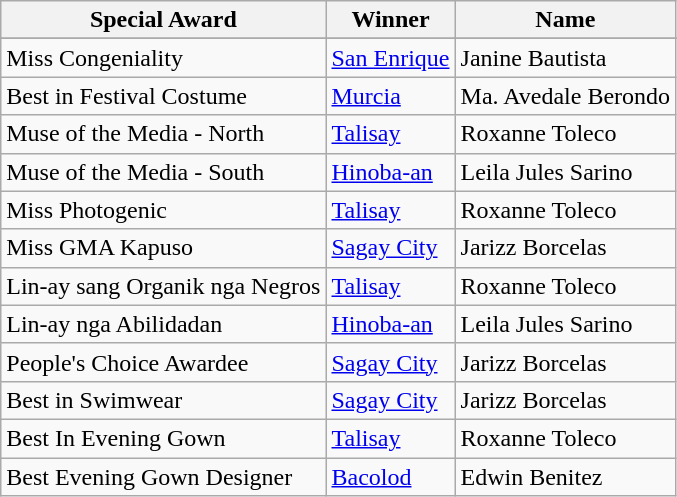<table class="wikitable">
<tr>
<th>Special Award</th>
<th>Winner</th>
<th>Name</th>
</tr>
<tr>
</tr>
<tr>
<td>Miss Congeniality</td>
<td><a href='#'>San Enrique</a></td>
<td>Janine Bautista</td>
</tr>
<tr>
<td>Best in Festival Costume</td>
<td><a href='#'>Murcia</a></td>
<td>Ma. Avedale Berondo</td>
</tr>
<tr>
<td>Muse of the Media - North</td>
<td><a href='#'>Talisay</a></td>
<td>Roxanne Toleco</td>
</tr>
<tr>
<td>Muse of the Media - South</td>
<td><a href='#'>Hinoba-an</a></td>
<td>Leila Jules Sarino</td>
</tr>
<tr>
<td>Miss Photogenic</td>
<td><a href='#'>Talisay</a></td>
<td>Roxanne Toleco</td>
</tr>
<tr>
<td>Miss GMA Kapuso</td>
<td><a href='#'>Sagay City</a></td>
<td>Jarizz Borcelas</td>
</tr>
<tr>
<td>Lin-ay sang Organik nga Negros</td>
<td><a href='#'>Talisay</a></td>
<td>Roxanne Toleco</td>
</tr>
<tr>
<td>Lin-ay nga Abilidadan</td>
<td><a href='#'>Hinoba-an</a></td>
<td>Leila Jules Sarino</td>
</tr>
<tr>
<td>People's Choice Awardee</td>
<td><a href='#'>Sagay City</a></td>
<td>Jarizz Borcelas</td>
</tr>
<tr>
<td>Best in Swimwear</td>
<td><a href='#'>Sagay City</a></td>
<td>Jarizz Borcelas</td>
</tr>
<tr>
<td>Best In Evening Gown</td>
<td><a href='#'>Talisay</a></td>
<td>Roxanne Toleco</td>
</tr>
<tr>
<td>Best Evening Gown Designer</td>
<td><a href='#'>Bacolod</a></td>
<td>Edwin Benitez</td>
</tr>
</table>
